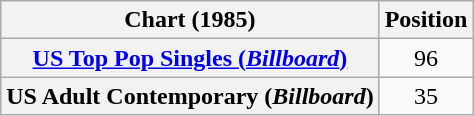<table class="wikitable sortable plainrowheaders">
<tr>
<th>Chart (1985)</th>
<th>Position</th>
</tr>
<tr>
<th scope="row"><a href='#'>US Top Pop Singles (<em>Billboard</em>)</a></th>
<td style="text-align:center;">96</td>
</tr>
<tr>
<th scope="row">US Adult Contemporary (<em>Billboard</em>)</th>
<td style="text-align:center;">35</td>
</tr>
</table>
